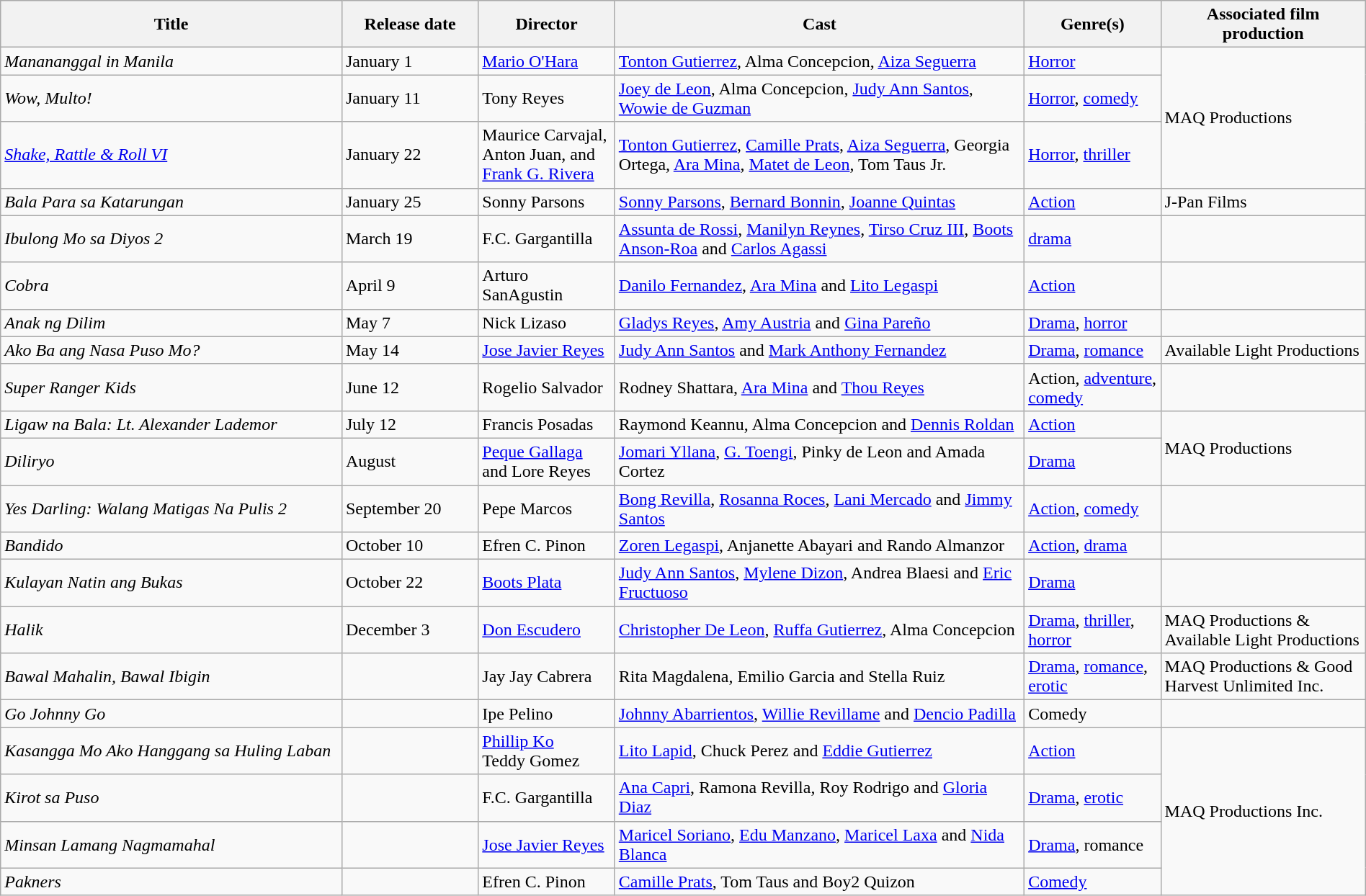<table class="wikitable" style="width:100%;">
<tr>
<th style="width:25%;">Title</th>
<th style="width:10%;">Release date</th>
<th style="width:10%;">Director</th>
<th style="width:30%;">Cast</th>
<th style="width:10%;">Genre(s)</th>
<th style="width:15%;">Associated film production</th>
</tr>
<tr>
<td><em>Manananggal in Manila</em></td>
<td>January 1</td>
<td><a href='#'>Mario O'Hara</a></td>
<td><a href='#'>Tonton Gutierrez</a>, Alma Concepcion, <a href='#'>Aiza Seguerra</a></td>
<td><a href='#'>Horror</a></td>
<td rowspan="3">MAQ Productions</td>
</tr>
<tr>
<td><em>Wow, Multo!</em></td>
<td>January 11</td>
<td>Tony Reyes</td>
<td><a href='#'>Joey de Leon</a>, Alma Concepcion, <a href='#'>Judy Ann Santos</a>, <a href='#'>Wowie de Guzman</a></td>
<td><a href='#'>Horror</a>, <a href='#'>comedy</a></td>
</tr>
<tr>
<td><em><a href='#'>Shake, Rattle & Roll VI</a></em></td>
<td>January 22</td>
<td>Maurice Carvajal, Anton Juan, and <a href='#'>Frank G. Rivera</a></td>
<td><a href='#'>Tonton Gutierrez</a>, <a href='#'>Camille Prats</a>, <a href='#'>Aiza Seguerra</a>, Georgia Ortega, <a href='#'>Ara Mina</a>, <a href='#'>Matet de Leon</a>, Tom Taus Jr.</td>
<td><a href='#'>Horror</a>, <a href='#'>thriller</a></td>
</tr>
<tr>
<td><em>Bala Para sa Katarungan</em></td>
<td>January 25</td>
<td>Sonny Parsons</td>
<td><a href='#'>Sonny Parsons</a>, <a href='#'>Bernard Bonnin</a>, <a href='#'>Joanne Quintas</a></td>
<td><a href='#'>Action</a></td>
<td>J-Pan Films</td>
</tr>
<tr>
<td><em>Ibulong Mo sa Diyos 2</em></td>
<td>March 19</td>
<td>F.C. Gargantilla</td>
<td><a href='#'>Assunta de Rossi</a>, <a href='#'>Manilyn Reynes</a>, <a href='#'>Tirso Cruz III</a>, <a href='#'>Boots Anson-Roa</a> and <a href='#'>Carlos Agassi</a></td>
<td><a href='#'>drama</a></td>
<td></td>
</tr>
<tr>
<td><em>Cobra</em></td>
<td>April 9</td>
<td>Arturo SanAgustin</td>
<td><a href='#'>Danilo Fernandez</a>, <a href='#'>Ara Mina</a> and <a href='#'>Lito Legaspi</a></td>
<td><a href='#'>Action</a></td>
<td></td>
</tr>
<tr>
<td><em>Anak ng Dilim</em></td>
<td>May 7</td>
<td>Nick Lizaso</td>
<td><a href='#'>Gladys Reyes</a>, <a href='#'>Amy Austria</a> and <a href='#'>Gina Pareño</a></td>
<td><a href='#'>Drama</a>, <a href='#'>horror</a></td>
<td></td>
</tr>
<tr>
<td><em>Ako Ba ang Nasa Puso Mo?</em></td>
<td>May 14</td>
<td><a href='#'>Jose Javier Reyes</a></td>
<td><a href='#'>Judy Ann Santos</a> and <a href='#'>Mark Anthony Fernandez</a></td>
<td><a href='#'>Drama</a>, <a href='#'>romance</a></td>
<td>Available Light Productions</td>
</tr>
<tr>
<td><em>Super Ranger Kids</em></td>
<td>June 12</td>
<td>Rogelio Salvador</td>
<td>Rodney Shattara, <a href='#'>Ara Mina</a> and <a href='#'>Thou Reyes</a></td>
<td>Action, <a href='#'>adventure</a>, <a href='#'>comedy</a></td>
<td></td>
</tr>
<tr>
<td><em>Ligaw na Bala: Lt. Alexander Lademor</em></td>
<td>July 12</td>
<td>Francis Posadas</td>
<td>Raymond Keannu, Alma Concepcion and <a href='#'>Dennis Roldan</a></td>
<td><a href='#'>Action</a></td>
<td rowspan="2">MAQ Productions</td>
</tr>
<tr>
<td><em>Diliryo</em></td>
<td>August</td>
<td><a href='#'>Peque Gallaga</a> and Lore Reyes</td>
<td><a href='#'>Jomari Yllana</a>, <a href='#'>G. Toengi</a>, Pinky de Leon and Amada Cortez</td>
<td><a href='#'>Drama</a></td>
</tr>
<tr>
<td><em>Yes Darling: Walang Matigas Na Pulis 2</em></td>
<td>September 20</td>
<td>Pepe Marcos</td>
<td><a href='#'>Bong Revilla</a>, <a href='#'>Rosanna Roces</a>, <a href='#'>Lani Mercado</a> and <a href='#'>Jimmy Santos</a></td>
<td><a href='#'>Action</a>, <a href='#'>comedy</a></td>
<td></td>
</tr>
<tr>
<td><em>Bandido</em></td>
<td>October 10</td>
<td>Efren C. Pinon</td>
<td><a href='#'>Zoren Legaspi</a>, Anjanette Abayari and Rando Almanzor</td>
<td><a href='#'>Action</a>, <a href='#'>drama</a></td>
<td></td>
</tr>
<tr>
<td><em>Kulayan Natin ang Bukas</em></td>
<td>October 22</td>
<td><a href='#'>Boots Plata</a></td>
<td><a href='#'>Judy Ann Santos</a>, <a href='#'>Mylene Dizon</a>, Andrea Blaesi and <a href='#'>Eric Fructuoso</a></td>
<td><a href='#'>Drama</a></td>
<td></td>
</tr>
<tr>
<td><em>Halik</em></td>
<td>December 3</td>
<td><a href='#'>Don Escudero</a></td>
<td><a href='#'>Christopher De Leon</a>, <a href='#'>Ruffa Gutierrez</a>, Alma Concepcion</td>
<td><a href='#'>Drama</a>, <a href='#'>thriller</a>, <a href='#'>horror</a></td>
<td>MAQ Productions & Available Light Productions</td>
</tr>
<tr>
<td><em>Bawal Mahalin, Bawal Ibigin</em></td>
<td></td>
<td>Jay Jay Cabrera</td>
<td>Rita Magdalena, Emilio Garcia and Stella Ruiz</td>
<td><a href='#'>Drama</a>, <a href='#'>romance</a>, <a href='#'>erotic</a></td>
<td>MAQ Productions & Good Harvest Unlimited Inc.</td>
</tr>
<tr>
<td><em>Go Johnny Go</em></td>
<td></td>
<td>Ipe Pelino</td>
<td><a href='#'>Johnny Abarrientos</a>, <a href='#'>Willie Revillame</a> and <a href='#'>Dencio Padilla</a></td>
<td>Comedy</td>
<td></td>
</tr>
<tr>
<td><em>Kasangga Mo Ako Hanggang sa Huling Laban</em></td>
<td></td>
<td><a href='#'>Phillip Ko</a><br> Teddy Gomez</td>
<td><a href='#'>Lito Lapid</a>, Chuck Perez and <a href='#'>Eddie Gutierrez</a></td>
<td><a href='#'>Action</a></td>
<td rowspan="4">MAQ Productions Inc.</td>
</tr>
<tr>
<td><em>Kirot sa Puso</em></td>
<td></td>
<td>F.C. Gargantilla</td>
<td><a href='#'>Ana Capri</a>, Ramona Revilla, Roy Rodrigo and <a href='#'>Gloria Diaz</a></td>
<td><a href='#'>Drama</a>, <a href='#'>erotic</a></td>
</tr>
<tr>
<td><em>Minsan Lamang Nagmamahal</em></td>
<td></td>
<td><a href='#'>Jose Javier Reyes</a></td>
<td><a href='#'>Maricel Soriano</a>, <a href='#'>Edu Manzano</a>, <a href='#'>Maricel Laxa</a> and <a href='#'>Nida Blanca</a></td>
<td><a href='#'>Drama</a>, romance</td>
</tr>
<tr>
<td><em>Pakners</em></td>
<td></td>
<td>Efren C. Pinon</td>
<td><a href='#'>Camille Prats</a>, Tom Taus and Boy2 Quizon</td>
<td><a href='#'>Comedy</a></td>
</tr>
</table>
